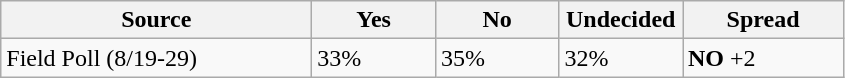<table class="wikitable">
<tr>
<th width="200">Source</th>
<th width="75">Yes</th>
<th width="75">No</th>
<th width="75">Undecided</th>
<th width="100">Spread</th>
</tr>
<tr>
<td>Field Poll (8/19-29)</td>
<td>33%</td>
<td>35%</td>
<td>32%</td>
<td><strong>NO</strong> +2</td>
</tr>
</table>
